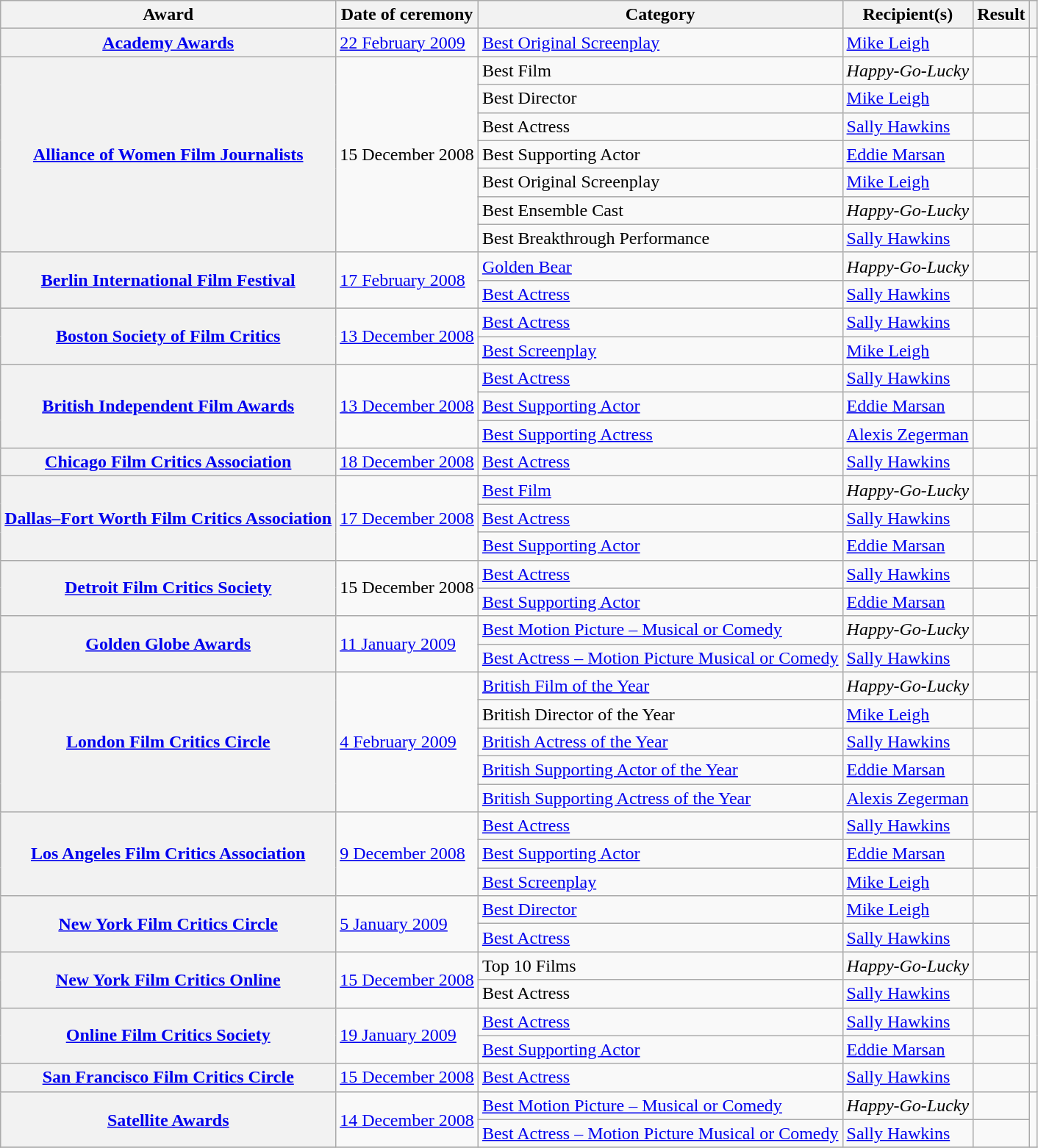<table class="wikitable plainrowheaders sortable">
<tr>
<th scope="col">Award</th>
<th scope="col">Date of ceremony</th>
<th scope="col">Category</th>
<th scope="col">Recipient(s)</th>
<th scope="col">Result</th>
<th scope="col" class="unsortable"></th>
</tr>
<tr>
<th scope="row"><a href='#'>Academy Awards</a></th>
<td><a href='#'>22 February 2009</a></td>
<td><a href='#'>Best Original Screenplay</a></td>
<td><a href='#'>Mike Leigh</a></td>
<td></td>
<td style="text-align:center;"></td>
</tr>
<tr>
<th scope="row" rowspan="7"><a href='#'>Alliance of Women Film Journalists</a></th>
<td rowspan="7">15 December 2008</td>
<td>Best Film</td>
<td><em>Happy-Go-Lucky</em></td>
<td></td>
<td rowspan="7" style="text-align:center;"><br></td>
</tr>
<tr>
<td>Best Director</td>
<td><a href='#'>Mike Leigh</a></td>
<td></td>
</tr>
<tr>
<td>Best Actress</td>
<td><a href='#'>Sally Hawkins</a></td>
<td></td>
</tr>
<tr>
<td>Best Supporting Actor</td>
<td><a href='#'>Eddie Marsan</a></td>
<td></td>
</tr>
<tr>
<td>Best Original Screenplay</td>
<td><a href='#'>Mike Leigh</a></td>
<td></td>
</tr>
<tr>
<td>Best Ensemble Cast</td>
<td><em>Happy-Go-Lucky</em></td>
<td></td>
</tr>
<tr>
<td>Best Breakthrough Performance</td>
<td><a href='#'>Sally Hawkins</a></td>
<td></td>
</tr>
<tr>
<th scope="row" rowspan="2"><a href='#'>Berlin International Film Festival</a></th>
<td rowspan="2"><a href='#'>17 February 2008</a></td>
<td><a href='#'>Golden Bear</a></td>
<td><em>Happy-Go-Lucky</em></td>
<td></td>
<td rowspan="2" style="text-align:center;"></td>
</tr>
<tr>
<td><a href='#'>Best Actress</a></td>
<td><a href='#'>Sally Hawkins</a></td>
<td></td>
</tr>
<tr>
<th scope="row" rowspan="2"><a href='#'>Boston Society of Film Critics</a></th>
<td rowspan="2"><a href='#'>13 December 2008</a></td>
<td><a href='#'>Best Actress</a></td>
<td><a href='#'>Sally Hawkins</a></td>
<td></td>
<td rowspan="2" style="text-align:center;"></td>
</tr>
<tr>
<td><a href='#'>Best Screenplay</a></td>
<td><a href='#'>Mike Leigh</a></td>
<td></td>
</tr>
<tr>
<th scope="row" rowspan="3"><a href='#'>British Independent Film Awards</a></th>
<td rowspan="3"><a href='#'>13 December 2008</a></td>
<td><a href='#'>Best Actress</a></td>
<td><a href='#'>Sally Hawkins</a></td>
<td></td>
<td rowspan="3" style="text-align:center;"></td>
</tr>
<tr>
<td><a href='#'>Best Supporting Actor</a></td>
<td><a href='#'>Eddie Marsan</a></td>
<td></td>
</tr>
<tr>
<td><a href='#'>Best Supporting Actress</a></td>
<td><a href='#'>Alexis Zegerman</a></td>
<td></td>
</tr>
<tr>
<th scope="row"><a href='#'>Chicago Film Critics Association</a></th>
<td><a href='#'>18 December 2008</a></td>
<td><a href='#'>Best Actress</a></td>
<td><a href='#'>Sally Hawkins</a></td>
<td></td>
<td style="text-align:center;"></td>
</tr>
<tr>
<th scope="row" rowspan="3"><a href='#'>Dallas–Fort Worth Film Critics Association</a></th>
<td rowspan="3"><a href='#'>17 December 2008</a></td>
<td><a href='#'>Best Film</a></td>
<td><em>Happy-Go-Lucky</em></td>
<td></td>
<td rowspan="3" style="text-align:center;"></td>
</tr>
<tr>
<td><a href='#'>Best Actress</a></td>
<td><a href='#'>Sally Hawkins</a></td>
<td></td>
</tr>
<tr>
<td><a href='#'>Best Supporting Actor</a></td>
<td><a href='#'>Eddie Marsan</a></td>
<td></td>
</tr>
<tr>
<th scope="row" rowspan="2"><a href='#'>Detroit Film Critics Society</a></th>
<td rowspan="2">15 December 2008</td>
<td><a href='#'>Best Actress</a></td>
<td><a href='#'>Sally Hawkins</a></td>
<td></td>
<td rowspan="2" style="text-align:center;"></td>
</tr>
<tr>
<td><a href='#'>Best Supporting Actor</a></td>
<td><a href='#'>Eddie Marsan</a></td>
<td></td>
</tr>
<tr>
<th scope="row" rowspan="2"><a href='#'>Golden Globe Awards</a></th>
<td rowspan="2"><a href='#'>11 January 2009</a></td>
<td><a href='#'>Best Motion Picture – Musical or Comedy</a></td>
<td><em>Happy-Go-Lucky</em></td>
<td></td>
<td rowspan="2" style="text-align:center;"></td>
</tr>
<tr>
<td><a href='#'>Best Actress – Motion Picture Musical or Comedy</a></td>
<td><a href='#'>Sally Hawkins</a></td>
<td></td>
</tr>
<tr>
<th scope="row" rowspan="5"><a href='#'>London Film Critics Circle</a></th>
<td rowspan="5"><a href='#'>4 February 2009</a></td>
<td><a href='#'>British Film of the Year</a></td>
<td><em>Happy-Go-Lucky</em></td>
<td></td>
<td rowspan="5" style="text-align:center;"></td>
</tr>
<tr>
<td>British Director of the Year</td>
<td><a href='#'>Mike Leigh</a></td>
<td></td>
</tr>
<tr>
<td><a href='#'>British Actress of the Year</a></td>
<td><a href='#'>Sally Hawkins</a></td>
<td></td>
</tr>
<tr>
<td><a href='#'>British Supporting Actor of the Year</a></td>
<td><a href='#'>Eddie Marsan</a></td>
<td></td>
</tr>
<tr>
<td><a href='#'>British Supporting Actress of the Year</a></td>
<td><a href='#'>Alexis Zegerman</a></td>
<td></td>
</tr>
<tr>
<th scope="row" rowspan="3"><a href='#'>Los Angeles Film Critics Association</a></th>
<td rowspan="3"><a href='#'>9 December 2008</a></td>
<td><a href='#'>Best Actress</a></td>
<td><a href='#'>Sally Hawkins</a></td>
<td></td>
<td rowspan="3" style="text-align:center;"></td>
</tr>
<tr>
<td><a href='#'>Best Supporting Actor</a></td>
<td><a href='#'>Eddie Marsan</a></td>
<td></td>
</tr>
<tr>
<td><a href='#'>Best Screenplay</a></td>
<td><a href='#'>Mike Leigh</a></td>
<td></td>
</tr>
<tr>
<th scope="row" rowspan="2"><a href='#'>New York Film Critics Circle</a></th>
<td rowspan="2"><a href='#'>5 January 2009</a></td>
<td><a href='#'>Best Director</a></td>
<td><a href='#'>Mike Leigh</a></td>
<td></td>
<td rowspan="2" style="text-align:center;"></td>
</tr>
<tr>
<td><a href='#'>Best Actress</a></td>
<td><a href='#'>Sally Hawkins</a></td>
<td></td>
</tr>
<tr>
<th scope="row" rowspan="2"><a href='#'>New York Film Critics Online</a></th>
<td rowspan="2"><a href='#'>15 December 2008</a></td>
<td>Top 10 Films</td>
<td><em>Happy-Go-Lucky</em></td>
<td></td>
<td rowspan="2" style="text-align:center;"></td>
</tr>
<tr>
<td>Best Actress</td>
<td><a href='#'>Sally Hawkins</a></td>
<td></td>
</tr>
<tr>
<th scope="row" rowspan="2"><a href='#'>Online Film Critics Society</a></th>
<td rowspan="2"><a href='#'>19 January 2009</a></td>
<td><a href='#'>Best Actress</a></td>
<td><a href='#'>Sally Hawkins</a></td>
<td></td>
<td rowspan="2" style="text-align:center;"></td>
</tr>
<tr>
<td><a href='#'>Best Supporting Actor</a></td>
<td><a href='#'>Eddie Marsan</a></td>
<td></td>
</tr>
<tr>
<th scope="row"><a href='#'>San Francisco Film Critics Circle</a></th>
<td><a href='#'>15 December 2008</a></td>
<td><a href='#'>Best Actress</a></td>
<td><a href='#'>Sally Hawkins</a></td>
<td></td>
<td style="text-align:center;"></td>
</tr>
<tr>
<th scope="row" rowspan="2"><a href='#'>Satellite Awards</a></th>
<td rowspan="2"><a href='#'>14 December 2008</a></td>
<td><a href='#'>Best Motion Picture – Musical or Comedy</a></td>
<td><em>Happy-Go-Lucky</em></td>
<td></td>
<td rowspan="2" style="text-align:center;"></td>
</tr>
<tr>
<td><a href='#'>Best Actress – Motion Picture Musical or Comedy</a></td>
<td><a href='#'>Sally Hawkins</a></td>
<td></td>
</tr>
<tr>
</tr>
</table>
